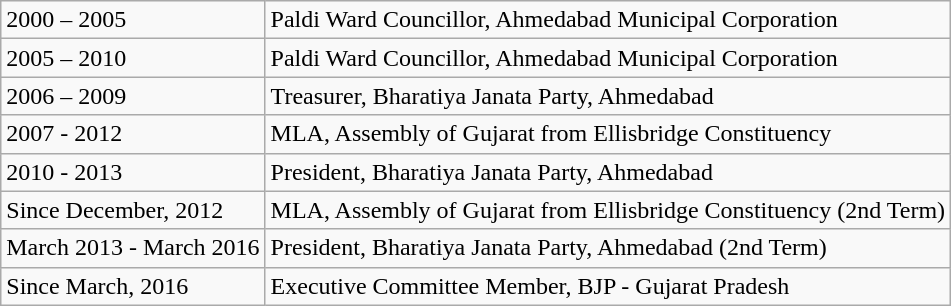<table class="wikitable">
<tr>
<td>2000 – 2005</td>
<td>Paldi Ward Councillor, Ahmedabad Municipal Corporation</td>
</tr>
<tr>
<td>2005 – 2010</td>
<td>Paldi Ward Councillor, Ahmedabad Municipal Corporation</td>
</tr>
<tr>
<td>2006 – 2009</td>
<td>Treasurer, Bharatiya Janata Party, Ahmedabad</td>
</tr>
<tr>
<td>2007 - 2012</td>
<td>MLA, Assembly of Gujarat from Ellisbridge Constituency</td>
</tr>
<tr>
<td>2010 - 2013</td>
<td>President, Bharatiya Janata Party, Ahmedabad</td>
</tr>
<tr>
<td>Since December, 2012</td>
<td>MLA, Assembly of Gujarat from Ellisbridge Constituency (2nd Term)</td>
</tr>
<tr>
<td>March 2013 - March 2016</td>
<td>President, Bharatiya Janata Party, Ahmedabad (2nd Term)</td>
</tr>
<tr>
<td>Since March, 2016</td>
<td>Executive Committee Member, BJP - Gujarat Pradesh</td>
</tr>
</table>
